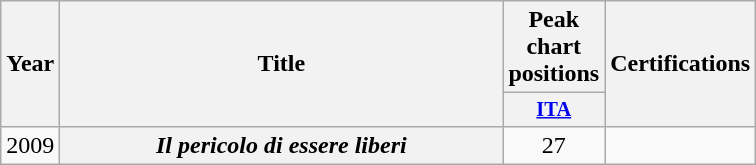<table class="wikitable plainrowheaders" style="text-align:center;">
<tr>
<th scope="col" rowspan="2" style="width:2em;">Year</th>
<th scope="col" rowspan="2" style="width:18em;">Title</th>
<th scope="col" colspan="1">Peak chart positions</th>
<th scope="col" rowspan="2">Certifications</th>
</tr>
<tr>
<th scope="col" style="width:3em;font-size:85%;"><a href='#'>ITA</a><br></th>
</tr>
<tr>
<td>2009</td>
<th scope="row"><em>Il pericolo di essere liberi</em></th>
<td>27<br></td>
<td></td>
</tr>
</table>
